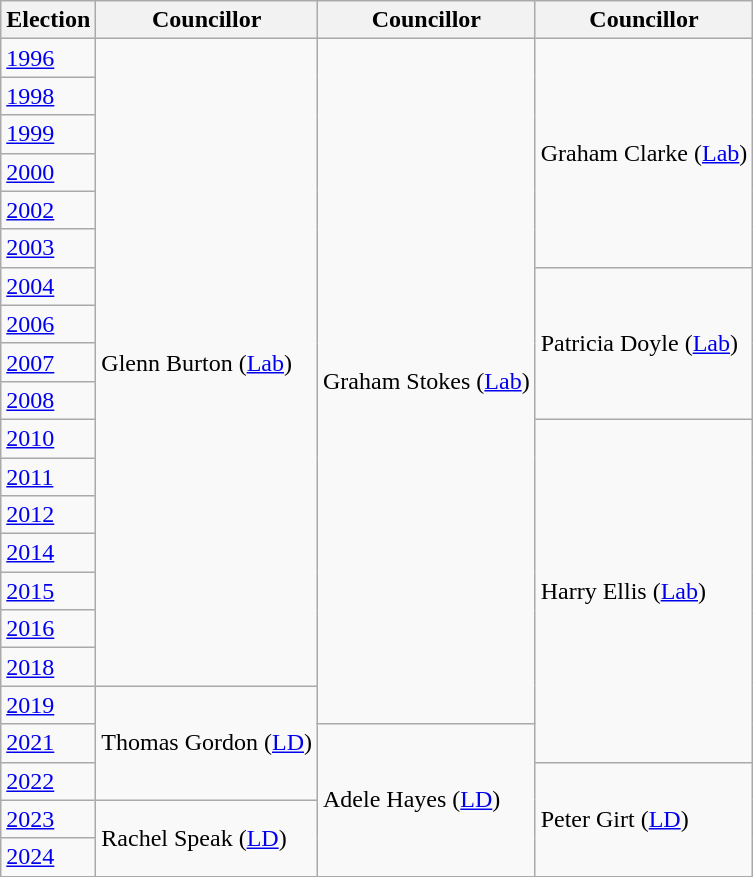<table class="wikitable">
<tr>
<th>Election</th>
<th>Councillor</th>
<th>Councillor</th>
<th>Councillor</th>
</tr>
<tr>
<td><a href='#'>1996</a></td>
<td rowspan="17">Glenn Burton (<a href='#'>Lab</a>)</td>
<td rowspan="18">Graham Stokes (<a href='#'>Lab</a>)</td>
<td rowspan="6">Graham Clarke (<a href='#'>Lab</a>)</td>
</tr>
<tr>
<td><a href='#'>1998</a></td>
</tr>
<tr>
<td><a href='#'>1999</a></td>
</tr>
<tr>
<td><a href='#'>2000</a></td>
</tr>
<tr>
<td><a href='#'>2002</a></td>
</tr>
<tr>
<td><a href='#'>2003</a></td>
</tr>
<tr>
<td><a href='#'>2004</a></td>
<td rowspan="4">Patricia Doyle (<a href='#'>Lab</a>)</td>
</tr>
<tr>
<td><a href='#'>2006</a></td>
</tr>
<tr>
<td><a href='#'>2007</a></td>
</tr>
<tr>
<td><a href='#'>2008</a></td>
</tr>
<tr>
<td><a href='#'>2010</a></td>
<td rowspan="9">Harry Ellis (<a href='#'>Lab</a>)</td>
</tr>
<tr>
<td><a href='#'>2011</a></td>
</tr>
<tr>
<td><a href='#'>2012</a></td>
</tr>
<tr>
<td><a href='#'>2014</a></td>
</tr>
<tr>
<td><a href='#'>2015</a></td>
</tr>
<tr>
<td><a href='#'>2016</a></td>
</tr>
<tr>
<td><a href='#'>2018</a></td>
</tr>
<tr>
<td><a href='#'>2019</a></td>
<td rowspan="3">Thomas Gordon (<a href='#'>LD</a>)</td>
</tr>
<tr>
<td><a href='#'>2021</a></td>
<td rowspan="4">Adele Hayes (<a href='#'>LD</a>)</td>
</tr>
<tr>
<td><a href='#'>2022</a></td>
<td rowspan="3">Peter Girt (<a href='#'>LD</a>)</td>
</tr>
<tr>
<td><a href='#'>2023</a></td>
<td rowspan="2">Rachel Speak (<a href='#'>LD</a>)</td>
</tr>
<tr>
<td><a href='#'>2024</a></td>
</tr>
<tr>
</tr>
</table>
